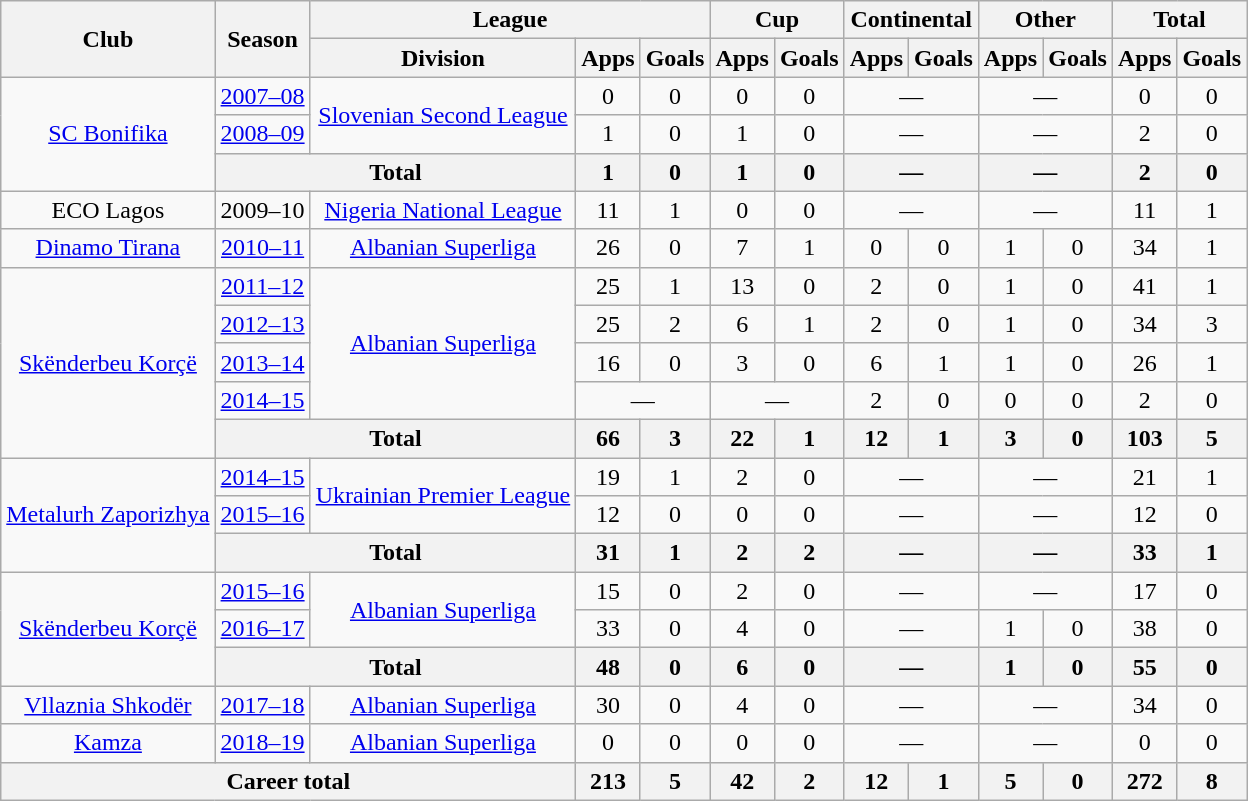<table class="wikitable" style="text-align:center">
<tr>
<th rowspan="2">Club</th>
<th rowspan="2">Season</th>
<th colspan="3">League</th>
<th colspan="2">Cup</th>
<th colspan="2">Continental</th>
<th colspan="2">Other</th>
<th colspan="2">Total</th>
</tr>
<tr>
<th>Division</th>
<th>Apps</th>
<th>Goals</th>
<th>Apps</th>
<th>Goals</th>
<th>Apps</th>
<th>Goals</th>
<th>Apps</th>
<th>Goals</th>
<th>Apps</th>
<th>Goals</th>
</tr>
<tr>
<td rowspan="3"><a href='#'>SC Bonifika</a></td>
<td><a href='#'>2007–08</a></td>
<td rowspan="2"><a href='#'>Slovenian Second League</a></td>
<td>0</td>
<td>0</td>
<td>0</td>
<td>0</td>
<td colspan="2">—</td>
<td colspan="2">—</td>
<td>0</td>
<td>0</td>
</tr>
<tr>
<td><a href='#'>2008–09</a></td>
<td>1</td>
<td>0</td>
<td>1</td>
<td>0</td>
<td colspan="2">—</td>
<td colspan="2">—</td>
<td>2</td>
<td>0</td>
</tr>
<tr>
<th colspan="2">Total</th>
<th>1</th>
<th>0</th>
<th>1</th>
<th>0</th>
<th colspan="2">—</th>
<th colspan="2">—</th>
<th>2</th>
<th>0</th>
</tr>
<tr>
<td rowspan=1>ECO Lagos</td>
<td>2009–10</td>
<td rowspan=1><a href='#'>Nigeria National League</a></td>
<td>11</td>
<td>1</td>
<td>0</td>
<td>0</td>
<td colspan="2">—</td>
<td colspan="2">—</td>
<td>11</td>
<td>1</td>
</tr>
<tr>
<td rowspan=1><a href='#'>Dinamo Tirana</a></td>
<td><a href='#'>2010–11</a></td>
<td rowspan=1><a href='#'>Albanian Superliga</a></td>
<td>26</td>
<td>0</td>
<td>7</td>
<td>1</td>
<td>0</td>
<td>0</td>
<td>1</td>
<td>0</td>
<td>34</td>
<td>1</td>
</tr>
<tr>
<td rowspan="5"><a href='#'>Skënderbeu Korçë</a></td>
<td><a href='#'>2011–12</a></td>
<td rowspan="4"><a href='#'>Albanian Superliga</a></td>
<td>25</td>
<td>1</td>
<td>13</td>
<td>0</td>
<td>2</td>
<td>0</td>
<td>1</td>
<td>0</td>
<td>41</td>
<td>1</td>
</tr>
<tr>
<td><a href='#'>2012–13</a></td>
<td>25</td>
<td>2</td>
<td>6</td>
<td>1</td>
<td>2</td>
<td>0</td>
<td>1</td>
<td>0</td>
<td>34</td>
<td>3</td>
</tr>
<tr>
<td><a href='#'>2013–14</a></td>
<td>16</td>
<td>0</td>
<td>3</td>
<td>0</td>
<td>6</td>
<td>1</td>
<td>1</td>
<td>0</td>
<td>26</td>
<td>1</td>
</tr>
<tr>
<td><a href='#'>2014–15</a></td>
<td colspan="2">—</td>
<td colspan="2">—</td>
<td>2</td>
<td>0</td>
<td>0</td>
<td>0</td>
<td>2</td>
<td>0</td>
</tr>
<tr>
<th colspan="2">Total</th>
<th>66</th>
<th>3</th>
<th>22</th>
<th>1</th>
<th>12</th>
<th>1</th>
<th>3</th>
<th>0</th>
<th>103</th>
<th>5</th>
</tr>
<tr>
<td rowspan="3"><a href='#'>Metalurh Zaporizhya</a></td>
<td><a href='#'>2014–15</a></td>
<td rowspan="2"><a href='#'>Ukrainian Premier League</a></td>
<td>19</td>
<td>1</td>
<td>2</td>
<td>0</td>
<td colspan="2">—</td>
<td colspan="2">—</td>
<td>21</td>
<td>1</td>
</tr>
<tr>
<td><a href='#'>2015–16</a></td>
<td>12</td>
<td>0</td>
<td>0</td>
<td>0</td>
<td colspan="2">—</td>
<td colspan="2">—</td>
<td>12</td>
<td>0</td>
</tr>
<tr>
<th colspan="2">Total</th>
<th>31</th>
<th>1</th>
<th>2</th>
<th>2</th>
<th colspan="2">—</th>
<th colspan="2">—</th>
<th>33</th>
<th>1</th>
</tr>
<tr>
<td rowspan="3"><a href='#'>Skënderbeu Korçë</a></td>
<td><a href='#'>2015–16</a></td>
<td rowspan="2"><a href='#'>Albanian Superliga</a></td>
<td>15</td>
<td>0</td>
<td>2</td>
<td>0</td>
<td colspan="2">—</td>
<td colspan="2">—</td>
<td>17</td>
<td>0</td>
</tr>
<tr>
<td><a href='#'>2016–17</a></td>
<td>33</td>
<td>0</td>
<td>4</td>
<td>0</td>
<td colspan="2">—</td>
<td>1</td>
<td>0</td>
<td>38</td>
<td>0</td>
</tr>
<tr>
<th colspan="2">Total</th>
<th>48</th>
<th>0</th>
<th>6</th>
<th>0</th>
<th colspan="2">—</th>
<th>1</th>
<th>0</th>
<th>55</th>
<th>0</th>
</tr>
<tr>
<td rowspan=1><a href='#'>Vllaznia Shkodër</a></td>
<td><a href='#'>2017–18</a></td>
<td rowspan=1><a href='#'>Albanian Superliga</a></td>
<td>30</td>
<td>0</td>
<td>4</td>
<td>0</td>
<td colspan="2">—</td>
<td colspan="2">—</td>
<td>34</td>
<td>0</td>
</tr>
<tr>
<td rowspan=1><a href='#'>Kamza</a></td>
<td><a href='#'>2018–19</a></td>
<td rowspan=1><a href='#'>Albanian Superliga</a></td>
<td>0</td>
<td>0</td>
<td>0</td>
<td>0</td>
<td colspan="2">—</td>
<td colspan="2">—</td>
<td>0</td>
<td>0</td>
</tr>
<tr>
<th colspan="3">Career total</th>
<th>213</th>
<th>5</th>
<th>42</th>
<th>2</th>
<th>12</th>
<th>1</th>
<th>5</th>
<th>0</th>
<th>272</th>
<th>8</th>
</tr>
</table>
